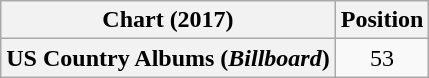<table class="wikitable sortable plainrowheaders" style="text-align:center">
<tr>
<th scope="col">Chart (2017)</th>
<th scope="col">Position</th>
</tr>
<tr>
<th scope="row">US Country Albums (<em>Billboard</em>)</th>
<td>53</td>
</tr>
</table>
